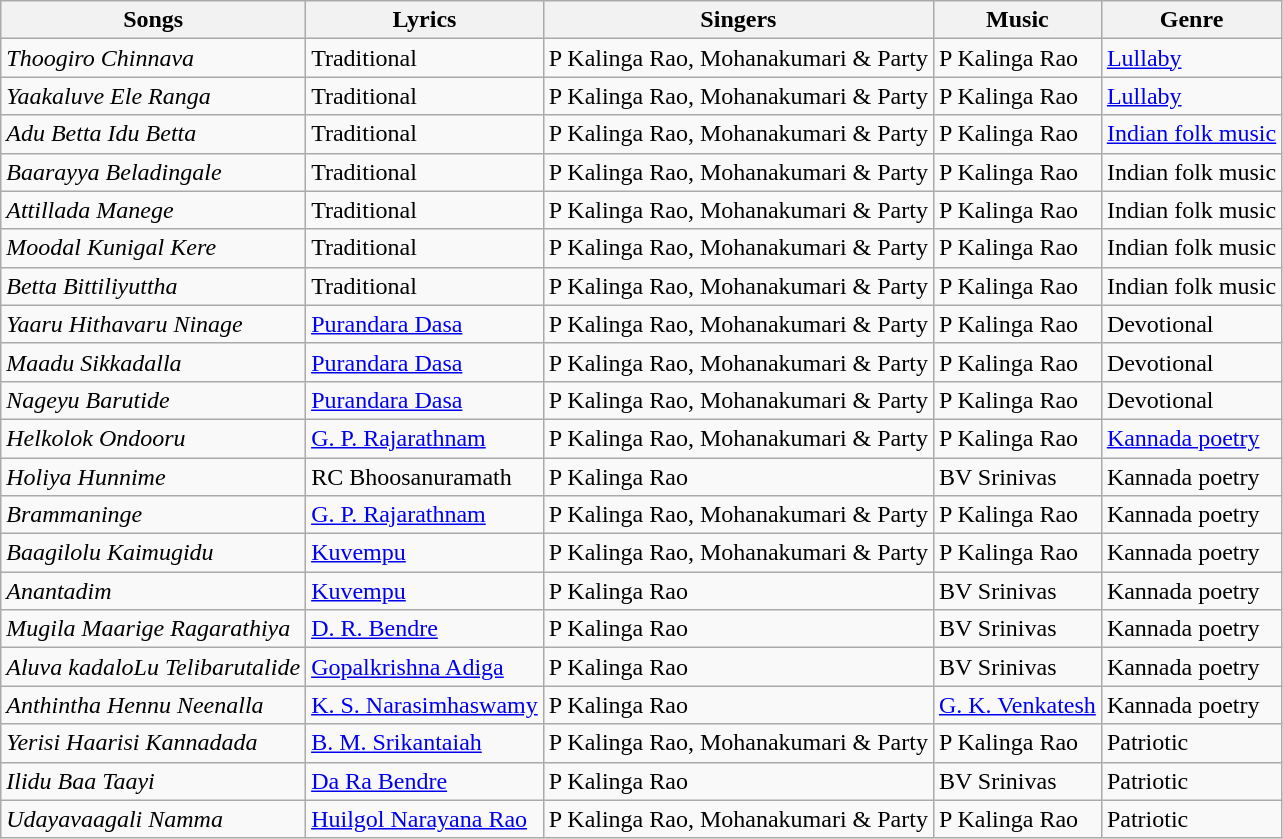<table class="wikitable">
<tr>
<th>Songs</th>
<th>Lyrics</th>
<th>Singers</th>
<th>Music</th>
<th>Genre</th>
</tr>
<tr>
<td><em>Thoogiro Chinnava</em></td>
<td>Traditional</td>
<td>P Kalinga Rao, Mohanakumari & Party</td>
<td>P Kalinga Rao</td>
<td><a href='#'>Lullaby</a></td>
</tr>
<tr>
<td><em>Yaakaluve Ele Ranga</em></td>
<td>Traditional</td>
<td>P Kalinga Rao, Mohanakumari & Party</td>
<td>P Kalinga Rao</td>
<td><a href='#'>Lullaby</a></td>
</tr>
<tr>
<td><em>Adu Betta Idu Betta </em></td>
<td>Traditional</td>
<td>P Kalinga Rao, Mohanakumari & Party</td>
<td>P Kalinga Rao</td>
<td><a href='#'>Indian folk music</a></td>
</tr>
<tr>
<td><em>Baarayya Beladingale</em></td>
<td>Traditional</td>
<td>P Kalinga Rao, Mohanakumari & Party</td>
<td>P Kalinga Rao</td>
<td>Indian folk music</td>
</tr>
<tr>
<td><em>Attillada Manege</em></td>
<td>Traditional</td>
<td>P Kalinga Rao, Mohanakumari & Party</td>
<td>P Kalinga Rao</td>
<td>Indian folk music</td>
</tr>
<tr>
<td><em>Moodal Kunigal Kere</em></td>
<td>Traditional</td>
<td>P Kalinga Rao, Mohanakumari & Party</td>
<td>P Kalinga Rao</td>
<td>Indian folk music</td>
</tr>
<tr>
<td><em>Betta Bittiliyuttha</em></td>
<td>Traditional</td>
<td>P Kalinga Rao, Mohanakumari & Party</td>
<td>P Kalinga Rao</td>
<td>Indian folk music</td>
</tr>
<tr>
<td><em>Yaaru Hithavaru Ninage</em></td>
<td><a href='#'>Purandara Dasa</a></td>
<td>P Kalinga Rao, Mohanakumari & Party</td>
<td>P Kalinga Rao</td>
<td>Devotional</td>
</tr>
<tr>
<td><em>Maadu Sikkadalla</em></td>
<td><a href='#'>Purandara Dasa</a></td>
<td>P Kalinga Rao, Mohanakumari & Party</td>
<td>P Kalinga Rao</td>
<td>Devotional</td>
</tr>
<tr>
<td><em>Nageyu Barutide</em></td>
<td><a href='#'>Purandara Dasa</a></td>
<td>P Kalinga Rao, Mohanakumari & Party</td>
<td>P Kalinga Rao</td>
<td>Devotional</td>
</tr>
<tr>
<td><em>Helkolok Ondooru</em></td>
<td><a href='#'>G. P. Rajarathnam</a></td>
<td>P Kalinga Rao, Mohanakumari & Party</td>
<td>P Kalinga Rao</td>
<td><a href='#'>Kannada poetry</a></td>
</tr>
<tr>
<td><em>Holiya Hunnime</em></td>
<td>RC Bhoosanuramath</td>
<td>P Kalinga Rao</td>
<td>BV Srinivas</td>
<td>Kannada poetry</td>
</tr>
<tr>
<td><em>Brammaninge</em></td>
<td><a href='#'>G. P. Rajarathnam</a></td>
<td>P Kalinga Rao, Mohanakumari & Party</td>
<td>P Kalinga Rao</td>
<td>Kannada poetry</td>
</tr>
<tr>
<td><em>Baagilolu Kaimugidu</em></td>
<td><a href='#'>Kuvempu</a></td>
<td>P Kalinga Rao, Mohanakumari & Party</td>
<td>P Kalinga Rao</td>
<td>Kannada poetry</td>
</tr>
<tr>
<td><em>Anantadim </em></td>
<td><a href='#'>Kuvempu</a></td>
<td>P Kalinga Rao</td>
<td>BV Srinivas</td>
<td>Kannada poetry</td>
</tr>
<tr>
<td><em>Mugila Maarige Ragarathiya</em></td>
<td><a href='#'>D. R. Bendre</a></td>
<td>P Kalinga Rao</td>
<td>BV Srinivas</td>
<td>Kannada poetry</td>
</tr>
<tr>
<td><em>Aluva kadaloLu Telibarutalide</em></td>
<td><a href='#'>Gopalkrishna Adiga</a></td>
<td>P Kalinga Rao</td>
<td>BV Srinivas</td>
<td>Kannada poetry</td>
</tr>
<tr>
<td><em>Anthintha Hennu Neenalla</em></td>
<td><a href='#'>K. S. Narasimhaswamy</a></td>
<td>P Kalinga Rao</td>
<td><a href='#'>G. K. Venkatesh</a></td>
<td>Kannada poetry</td>
</tr>
<tr>
<td><em>Yerisi Haarisi Kannadada</em></td>
<td><a href='#'>B. M. Srikantaiah</a></td>
<td>P Kalinga Rao, Mohanakumari & Party</td>
<td>P Kalinga Rao</td>
<td>Patriotic</td>
</tr>
<tr>
<td><em>Ilidu Baa Taayi</em></td>
<td><a href='#'>Da Ra Bendre</a></td>
<td>P Kalinga Rao</td>
<td>BV Srinivas</td>
<td>Patriotic</td>
</tr>
<tr>
<td><em>Udayavaagali Namma</em></td>
<td><a href='#'>Huilgol Narayana Rao</a></td>
<td>P Kalinga Rao, Mohanakumari & Party</td>
<td>P Kalinga Rao</td>
<td>Patriotic</td>
</tr>
</table>
